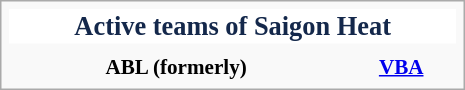<table class="infobox" style="font-size: 88%; width: 22em; text-align: center">
<tr>
<th colspan=3 style="font-size: 125%; background-color: #FFFFFF; color: #14284B">Active teams of Saigon Heat</th>
</tr>
<tr>
<th></th>
<th></th>
</tr>
<tr>
<th><strong>ABL</strong> (formerly)</th>
<th><a href='#'>VBA</a></th>
</tr>
</table>
